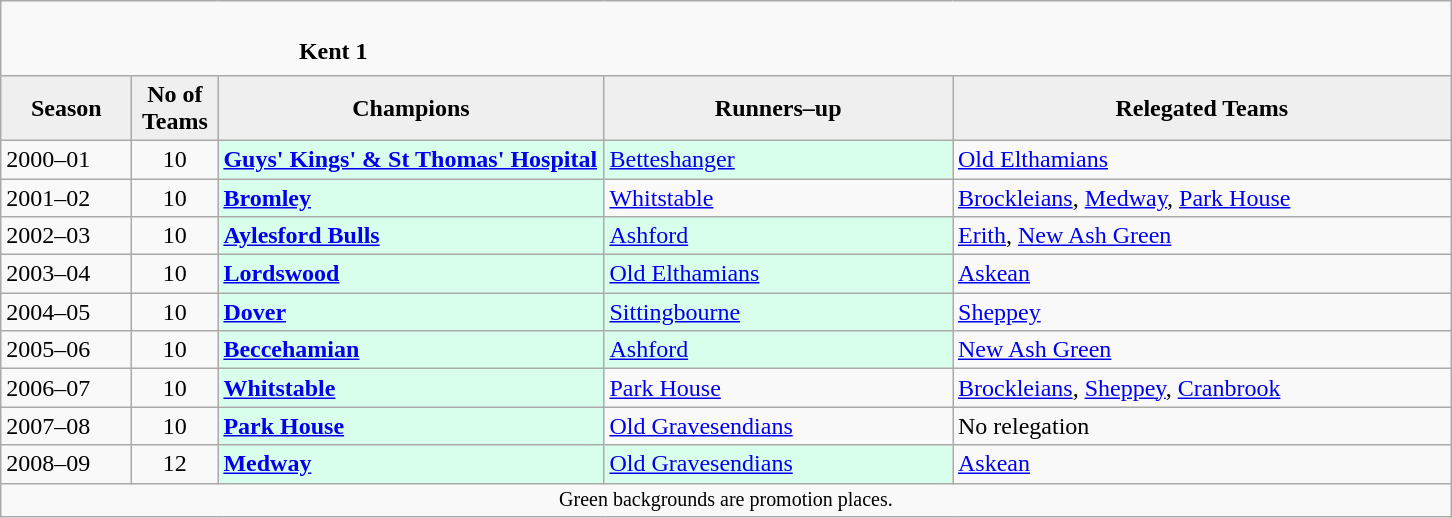<table class="wikitable" style="text-align: left;">
<tr>
<td colspan="11" cellpadding="0" cellspacing="0"><br><table border="0" style="width:100%;" cellpadding="0" cellspacing="0">
<tr>
<td style="width:20%; border:0;"></td>
<td style="border:0;"><strong>Kent 1</strong></td>
<td style="width:20%; border:0;"></td>
</tr>
</table>
</td>
</tr>
<tr>
<th style="background:#efefef; width:80px;">Season</th>
<th style="background:#efefef; width:50px;">No of Teams</th>
<th style="background:#efefef; width:250px;">Champions</th>
<th style="background:#efefef; width:225px;">Runners–up</th>
<th style="background:#efefef; width:325px;">Relegated Teams</th>
</tr>
<tr align=left>
<td>2000–01</td>
<td style="text-align: center;">10</td>
<td style="background:#d8ffeb;"><strong><a href='#'>Guys' Kings' & St Thomas' Hospital</a></strong></td>
<td style="background:#d8ffeb;"><a href='#'>Betteshanger</a></td>
<td><a href='#'>Old Elthamians</a></td>
</tr>
<tr>
<td>2001–02</td>
<td style="text-align: center;">10</td>
<td style="background:#d8ffeb;"><strong><a href='#'>Bromley</a></strong></td>
<td><a href='#'>Whitstable</a></td>
<td><a href='#'>Brockleians</a>, <a href='#'>Medway</a>, <a href='#'>Park House</a></td>
</tr>
<tr>
<td>2002–03</td>
<td style="text-align: center;">10</td>
<td style="background:#d8ffeb;"><strong><a href='#'>Aylesford Bulls</a></strong></td>
<td style="background:#d8ffeb;"><a href='#'>Ashford</a></td>
<td><a href='#'>Erith</a>, <a href='#'>New Ash Green</a></td>
</tr>
<tr>
<td>2003–04</td>
<td style="text-align: center;">10</td>
<td style="background:#d8ffeb;"><strong><a href='#'>Lordswood</a></strong></td>
<td style="background:#d8ffeb;"><a href='#'>Old Elthamians</a></td>
<td><a href='#'>Askean</a></td>
</tr>
<tr>
<td>2004–05</td>
<td style="text-align: center;">10</td>
<td style="background:#d8ffeb;"><strong><a href='#'>Dover</a></strong></td>
<td style="background:#d8ffeb;"><a href='#'>Sittingbourne</a></td>
<td><a href='#'>Sheppey</a></td>
</tr>
<tr>
<td>2005–06</td>
<td style="text-align: center;">10</td>
<td style="background:#d8ffeb;"><strong><a href='#'>Beccehamian</a></strong></td>
<td style="background:#d8ffeb;"><a href='#'>Ashford</a></td>
<td><a href='#'>New Ash Green</a></td>
</tr>
<tr>
<td>2006–07</td>
<td style="text-align: center;">10</td>
<td style="background:#d8ffeb;"><strong><a href='#'>Whitstable</a></strong></td>
<td><a href='#'>Park House</a></td>
<td><a href='#'>Brockleians</a>, <a href='#'>Sheppey</a>, <a href='#'>Cranbrook</a></td>
</tr>
<tr>
<td>2007–08</td>
<td style="text-align: center;">10</td>
<td style="background:#d8ffeb;"><strong><a href='#'>Park House</a></strong></td>
<td><a href='#'>Old Gravesendians</a></td>
<td>No relegation</td>
</tr>
<tr>
<td>2008–09</td>
<td style="text-align: center;">12</td>
<td style="background:#d8ffeb;"><strong><a href='#'>Medway</a></strong></td>
<td style="background:#d8ffeb;"><a href='#'>Old Gravesendians</a></td>
<td><a href='#'>Askean</a></td>
</tr>
<tr>
<td colspan="15"  style="border:0; font-size:smaller; text-align:center;">Green backgrounds are promotion places.</td>
</tr>
</table>
